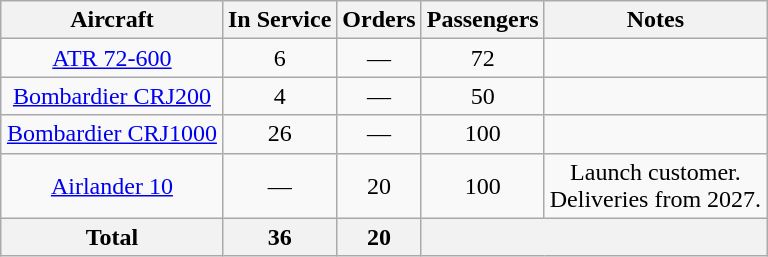<table class="wikitable" style="text-align:center; margin:0.5em auto">
<tr>
<th>Aircraft</th>
<th>In Service</th>
<th>Orders</th>
<th>Passengers</th>
<th>Notes</th>
</tr>
<tr>
<td><a href='#'>ATR 72-600</a></td>
<td>6</td>
<td>—</td>
<td>72</td>
<td></td>
</tr>
<tr>
<td><a href='#'>Bombardier CRJ200</a></td>
<td>4</td>
<td>—</td>
<td>50</td>
<td></td>
</tr>
<tr>
<td><a href='#'>Bombardier CRJ1000</a></td>
<td>26</td>
<td>—</td>
<td>100</td>
<td></td>
</tr>
<tr>
<td><a href='#'>Airlander 10</a></td>
<td>—</td>
<td>20</td>
<td>100</td>
<td>Launch customer.<br>Deliveries from 2027.</td>
</tr>
<tr>
<th>Total</th>
<th>36</th>
<th>20</th>
<th colspan="2"></th>
</tr>
</table>
